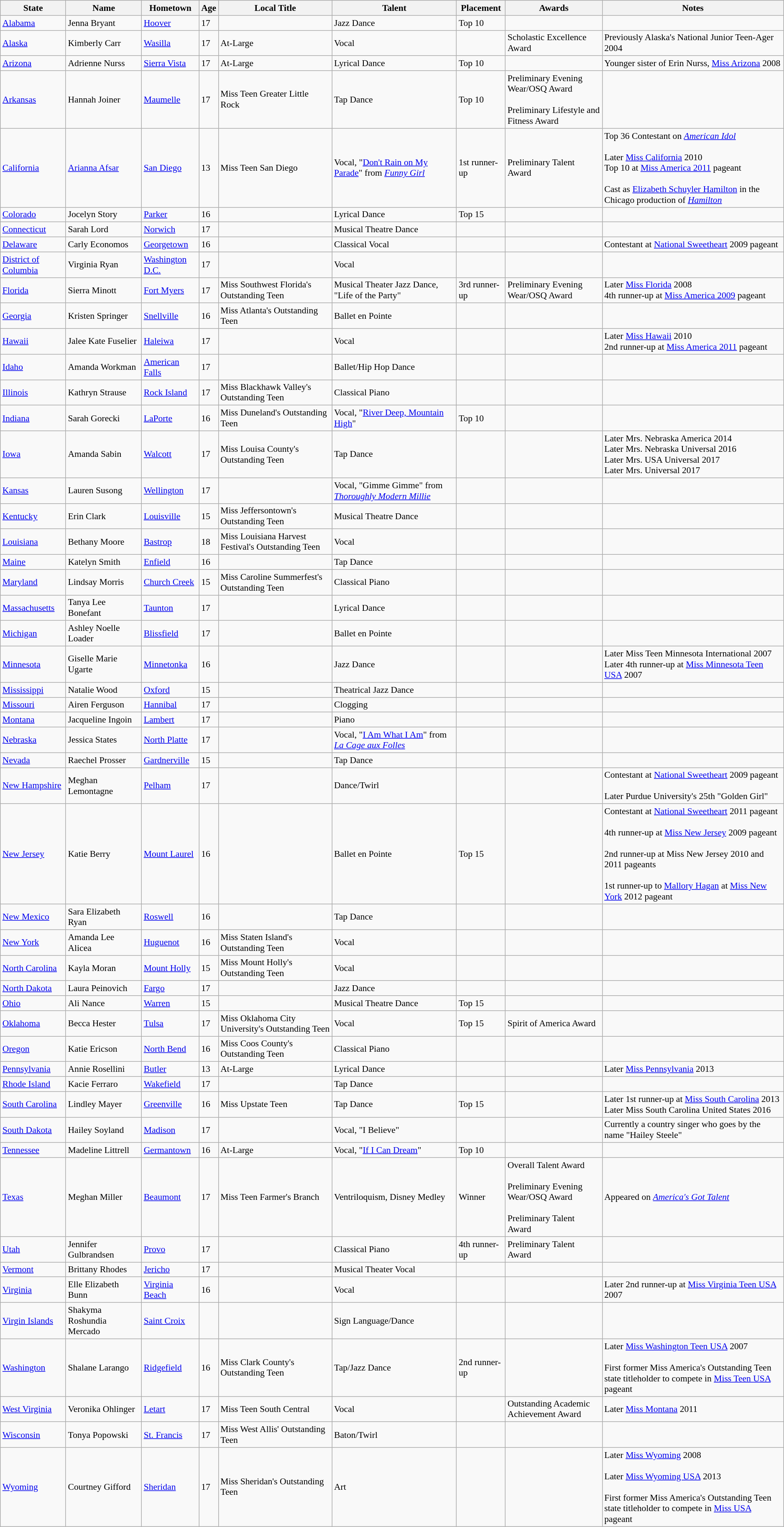<table class="wikitable sortable" style="font-size:90%">
<tr>
<th>State</th>
<th>Name</th>
<th>Hometown</th>
<th>Age</th>
<th>Local Title</th>
<th>Talent</th>
<th>Placement</th>
<th>Awards</th>
<th>Notes</th>
</tr>
<tr>
<td> <a href='#'>Alabama</a></td>
<td>Jenna Bryant</td>
<td><a href='#'>Hoover</a></td>
<td>17</td>
<td></td>
<td>Jazz Dance</td>
<td>Top 10</td>
<td></td>
<td></td>
</tr>
<tr>
<td> <a href='#'>Alaska</a></td>
<td>Kimberly Carr</td>
<td><a href='#'>Wasilla</a></td>
<td>17</td>
<td>At-Large</td>
<td>Vocal</td>
<td></td>
<td>Scholastic Excellence Award</td>
<td>Previously Alaska's National Junior Teen-Ager 2004</td>
</tr>
<tr>
<td> <a href='#'>Arizona</a></td>
<td>Adrienne Nurss</td>
<td><a href='#'>Sierra Vista</a></td>
<td>17</td>
<td>At-Large</td>
<td>Lyrical Dance</td>
<td>Top 10</td>
<td></td>
<td>Younger sister of Erin Nurss, <a href='#'>Miss Arizona</a> 2008</td>
</tr>
<tr>
<td> <a href='#'>Arkansas</a></td>
<td>Hannah Joiner</td>
<td><a href='#'>Maumelle</a></td>
<td>17</td>
<td>Miss Teen Greater Little Rock</td>
<td>Tap Dance</td>
<td>Top 10</td>
<td>Preliminary Evening Wear/OSQ Award<br><br>Preliminary Lifestyle and Fitness Award</td>
<td></td>
</tr>
<tr>
<td> <a href='#'>California</a></td>
<td><a href='#'>Arianna Afsar</a></td>
<td><a href='#'>San Diego</a></td>
<td>13</td>
<td>Miss Teen San Diego</td>
<td>Vocal, "<a href='#'>Don't Rain on My Parade</a>" from <em><a href='#'>Funny Girl</a></em></td>
<td>1st runner-up</td>
<td>Preliminary Talent Award</td>
<td>Top 36 Contestant on <em><a href='#'>American Idol</a></em><br><br>Later <a href='#'>Miss California</a> 2010<br>Top 10 at <a href='#'>Miss America 2011</a> pageant<br><br>Cast as <a href='#'>Elizabeth Schuyler Hamilton</a> in the Chicago production of <em><a href='#'>Hamilton</a></em></td>
</tr>
<tr>
<td> <a href='#'>Colorado</a></td>
<td>Jocelyn Story</td>
<td><a href='#'>Parker</a></td>
<td>16</td>
<td></td>
<td>Lyrical Dance</td>
<td>Top 15</td>
<td></td>
<td></td>
</tr>
<tr>
<td> <a href='#'>Connecticut</a></td>
<td>Sarah Lord</td>
<td><a href='#'>Norwich</a></td>
<td>17</td>
<td></td>
<td>Musical Theatre Dance</td>
<td></td>
<td></td>
<td></td>
</tr>
<tr>
<td> <a href='#'>Delaware</a></td>
<td>Carly Economos</td>
<td><a href='#'>Georgetown</a></td>
<td>16</td>
<td></td>
<td>Classical Vocal</td>
<td></td>
<td></td>
<td>Contestant at <a href='#'>National Sweetheart</a> 2009 pageant</td>
</tr>
<tr>
<td> <a href='#'>District of Columbia</a></td>
<td>Virginia Ryan</td>
<td><a href='#'>Washington D.C.</a></td>
<td>17</td>
<td></td>
<td>Vocal</td>
<td></td>
<td></td>
<td></td>
</tr>
<tr>
<td> <a href='#'>Florida</a></td>
<td>Sierra Minott</td>
<td><a href='#'>Fort Myers</a></td>
<td>17</td>
<td>Miss Southwest Florida's Outstanding Teen</td>
<td>Musical Theater Jazz Dance, "Life of the Party"</td>
<td>3rd runner-up</td>
<td>Preliminary Evening Wear/OSQ Award</td>
<td>Later <a href='#'>Miss Florida</a> 2008<br>4th runner-up at <a href='#'>Miss America 2009</a> pageant</td>
</tr>
<tr>
<td> <a href='#'>Georgia</a></td>
<td>Kristen Springer</td>
<td><a href='#'>Snellville</a></td>
<td>16</td>
<td>Miss Atlanta's Outstanding Teen</td>
<td>Ballet en Pointe</td>
<td></td>
<td></td>
<td></td>
</tr>
<tr>
<td> <a href='#'>Hawaii</a></td>
<td>Jalee Kate Fuselier</td>
<td><a href='#'>Haleiwa</a></td>
<td>17</td>
<td></td>
<td>Vocal</td>
<td></td>
<td></td>
<td>Later <a href='#'>Miss Hawaii</a> 2010<br>2nd runner-up at <a href='#'>Miss America 2011</a> pageant</td>
</tr>
<tr>
<td> <a href='#'>Idaho</a></td>
<td>Amanda Workman</td>
<td><a href='#'>American Falls</a></td>
<td>17</td>
<td></td>
<td>Ballet/Hip Hop Dance</td>
<td></td>
<td></td>
<td></td>
</tr>
<tr>
<td> <a href='#'>Illinois</a></td>
<td>Kathryn Strause</td>
<td><a href='#'>Rock Island</a></td>
<td>17</td>
<td>Miss Blackhawk Valley's Outstanding Teen</td>
<td>Classical Piano</td>
<td></td>
<td></td>
<td></td>
</tr>
<tr>
<td> <a href='#'>Indiana</a></td>
<td>Sarah Gorecki</td>
<td><a href='#'>LaPorte</a></td>
<td>16</td>
<td>Miss Duneland's Outstanding Teen</td>
<td>Vocal, "<a href='#'>River Deep, Mountain High</a>"</td>
<td>Top 10</td>
<td></td>
<td></td>
</tr>
<tr>
<td> <a href='#'>Iowa</a></td>
<td>Amanda Sabin</td>
<td><a href='#'>Walcott</a></td>
<td>17</td>
<td>Miss Louisa County's Outstanding Teen</td>
<td>Tap Dance</td>
<td></td>
<td></td>
<td>Later Mrs. Nebraska America 2014<br>Later Mrs. Nebraska Universal 2016<br>Later Mrs. USA Universal 2017<br>Later Mrs. Universal 2017</td>
</tr>
<tr>
<td> <a href='#'>Kansas</a></td>
<td>Lauren Susong</td>
<td><a href='#'>Wellington</a></td>
<td>17</td>
<td></td>
<td>Vocal, "Gimme Gimme" from <em><a href='#'>Thoroughly Modern Millie</a></em></td>
<td></td>
<td></td>
<td></td>
</tr>
<tr>
<td> <a href='#'>Kentucky</a></td>
<td>Erin Clark</td>
<td><a href='#'>Louisville</a></td>
<td>15</td>
<td>Miss Jeffersontown's Outstanding Teen</td>
<td>Musical Theatre Dance</td>
<td></td>
<td></td>
<td></td>
</tr>
<tr>
<td> <a href='#'>Louisiana</a></td>
<td>Bethany Moore</td>
<td><a href='#'>Bastrop</a></td>
<td>18</td>
<td>Miss Louisiana Harvest Festival's Outstanding Teen</td>
<td>Vocal</td>
<td></td>
<td></td>
<td></td>
</tr>
<tr>
<td> <a href='#'>Maine</a></td>
<td>Katelyn Smith</td>
<td><a href='#'>Enfield</a></td>
<td>16</td>
<td></td>
<td>Tap Dance</td>
<td></td>
<td></td>
<td></td>
</tr>
<tr>
<td> <a href='#'>Maryland</a></td>
<td>Lindsay Morris</td>
<td><a href='#'>Church Creek</a></td>
<td>15</td>
<td>Miss Caroline Summerfest's Outstanding Teen</td>
<td>Classical Piano</td>
<td></td>
<td></td>
<td></td>
</tr>
<tr>
<td> <a href='#'>Massachusetts</a></td>
<td>Tanya Lee Bonefant</td>
<td><a href='#'>Taunton</a></td>
<td>17</td>
<td></td>
<td>Lyrical Dance</td>
<td></td>
<td></td>
<td></td>
</tr>
<tr>
<td> <a href='#'>Michigan</a></td>
<td>Ashley Noelle Loader</td>
<td><a href='#'>Blissfield</a></td>
<td>17</td>
<td></td>
<td>Ballet en Pointe</td>
<td></td>
<td></td>
<td></td>
</tr>
<tr>
<td> <a href='#'>Minnesota</a></td>
<td>Giselle Marie Ugarte</td>
<td><a href='#'>Minnetonka</a></td>
<td>16</td>
<td></td>
<td>Jazz Dance</td>
<td></td>
<td></td>
<td>Later Miss Teen Minnesota International 2007<br>Later 4th runner-up at <a href='#'>Miss Minnesota Teen USA</a> 2007</td>
</tr>
<tr>
<td> <a href='#'>Mississippi</a></td>
<td>Natalie Wood</td>
<td><a href='#'>Oxford</a></td>
<td>15</td>
<td></td>
<td>Theatrical Jazz Dance</td>
<td></td>
<td></td>
<td></td>
</tr>
<tr>
<td> <a href='#'>Missouri</a></td>
<td>Airen Ferguson</td>
<td><a href='#'>Hannibal</a></td>
<td>17</td>
<td></td>
<td>Clogging</td>
<td></td>
<td></td>
<td></td>
</tr>
<tr>
<td> <a href='#'>Montana</a></td>
<td>Jacqueline Ingoin</td>
<td><a href='#'>Lambert</a></td>
<td>17</td>
<td></td>
<td>Piano</td>
<td></td>
<td></td>
<td></td>
</tr>
<tr>
<td> <a href='#'>Nebraska</a></td>
<td>Jessica States</td>
<td><a href='#'>North Platte</a></td>
<td>17</td>
<td></td>
<td>Vocal, "<a href='#'>I Am What I Am</a>" from <em><a href='#'>La Cage aux Folles</a></em></td>
<td></td>
<td></td>
<td></td>
</tr>
<tr>
<td> <a href='#'>Nevada</a></td>
<td>Raechel Prosser</td>
<td><a href='#'>Gardnerville</a></td>
<td>15</td>
<td></td>
<td>Tap Dance</td>
<td></td>
<td></td>
<td></td>
</tr>
<tr>
<td> <a href='#'>New Hampshire</a></td>
<td>Meghan Lemontagne</td>
<td><a href='#'>Pelham</a></td>
<td>17</td>
<td></td>
<td>Dance/Twirl</td>
<td></td>
<td></td>
<td>Contestant at <a href='#'>National Sweetheart</a> 2009 pageant<br><br>Later Purdue University's 25th "Golden Girl"</td>
</tr>
<tr>
<td> <a href='#'>New Jersey</a></td>
<td>Katie Berry</td>
<td><a href='#'>Mount Laurel</a></td>
<td>16</td>
<td></td>
<td>Ballet en Pointe</td>
<td>Top 15</td>
<td></td>
<td>Contestant at <a href='#'>National Sweetheart</a> 2011 pageant<br><br>4th runner-up at <a href='#'>Miss New Jersey</a> 2009 pageant<br><br>2nd runner-up at Miss New Jersey 2010 and 2011 pageants<br><br>1st runner-up to <a href='#'>Mallory Hagan</a> at <a href='#'>Miss New York</a> 2012 pageant</td>
</tr>
<tr>
<td> <a href='#'>New Mexico</a></td>
<td>Sara Elizabeth Ryan</td>
<td><a href='#'>Roswell</a></td>
<td>16</td>
<td></td>
<td>Tap Dance</td>
<td></td>
<td></td>
<td></td>
</tr>
<tr>
<td> <a href='#'>New York</a></td>
<td>Amanda Lee Alicea</td>
<td><a href='#'>Huguenot</a></td>
<td>16</td>
<td>Miss Staten Island's Outstanding Teen</td>
<td>Vocal</td>
<td></td>
<td></td>
<td></td>
</tr>
<tr>
<td> <a href='#'>North Carolina</a></td>
<td>Kayla Moran</td>
<td><a href='#'>Mount Holly</a></td>
<td>15</td>
<td>Miss Mount Holly's Outstanding Teen</td>
<td>Vocal</td>
<td></td>
<td></td>
<td></td>
</tr>
<tr>
<td> <a href='#'>North Dakota</a></td>
<td>Laura Peinovich</td>
<td><a href='#'>Fargo</a></td>
<td>17</td>
<td></td>
<td>Jazz Dance</td>
<td></td>
<td></td>
<td></td>
</tr>
<tr>
<td> <a href='#'>Ohio</a></td>
<td>Ali Nance</td>
<td><a href='#'>Warren</a></td>
<td>15</td>
<td></td>
<td>Musical Theatre Dance</td>
<td>Top 15</td>
<td></td>
<td></td>
</tr>
<tr>
<td> <a href='#'>Oklahoma</a></td>
<td>Becca Hester</td>
<td><a href='#'>Tulsa</a></td>
<td>17</td>
<td>Miss Oklahoma City University's Outstanding Teen</td>
<td>Vocal</td>
<td>Top 15</td>
<td>Spirit of America Award</td>
<td></td>
</tr>
<tr>
<td> <a href='#'>Oregon</a></td>
<td>Katie Ericson</td>
<td><a href='#'>North Bend</a></td>
<td>16</td>
<td>Miss Coos County's Outstanding Teen</td>
<td>Classical Piano</td>
<td></td>
<td></td>
<td></td>
</tr>
<tr>
<td> <a href='#'>Pennsylvania</a></td>
<td>Annie Rosellini</td>
<td><a href='#'>Butler</a></td>
<td>13</td>
<td>At-Large</td>
<td>Lyrical Dance</td>
<td></td>
<td></td>
<td>Later <a href='#'>Miss Pennsylvania</a> 2013</td>
</tr>
<tr>
<td> <a href='#'>Rhode Island</a></td>
<td>Kacie Ferraro</td>
<td><a href='#'>Wakefield</a></td>
<td>17</td>
<td></td>
<td>Tap Dance</td>
<td></td>
<td></td>
<td></td>
</tr>
<tr>
<td> <a href='#'>South Carolina</a></td>
<td>Lindley Mayer</td>
<td><a href='#'>Greenville</a></td>
<td>16</td>
<td>Miss Upstate Teen</td>
<td>Tap Dance</td>
<td>Top 15</td>
<td></td>
<td>Later 1st runner-up at <a href='#'>Miss South Carolina</a> 2013<br>Later Miss South Carolina United States 2016</td>
</tr>
<tr>
<td> <a href='#'>South Dakota</a></td>
<td>Hailey Soyland</td>
<td><a href='#'>Madison</a></td>
<td>17</td>
<td></td>
<td>Vocal, "I Believe"</td>
<td></td>
<td></td>
<td>Currently a country singer who goes by the name "Hailey Steele"</td>
</tr>
<tr>
<td> <a href='#'>Tennessee</a></td>
<td>Madeline Littrell</td>
<td><a href='#'>Germantown</a></td>
<td>16</td>
<td>At-Large</td>
<td>Vocal, "<a href='#'>If I Can Dream</a>"</td>
<td>Top 10</td>
<td></td>
<td></td>
</tr>
<tr>
<td> <a href='#'>Texas</a></td>
<td>Meghan Miller</td>
<td><a href='#'>Beaumont</a></td>
<td>17</td>
<td>Miss Teen Farmer's Branch</td>
<td>Ventriloquism, Disney Medley</td>
<td>Winner</td>
<td>Overall Talent Award<br><br>Preliminary Evening Wear/OSQ Award<br><br>Preliminary Talent Award</td>
<td>Appeared on <em><a href='#'>America's Got Talent</a></em></td>
</tr>
<tr>
<td> <a href='#'>Utah</a></td>
<td>Jennifer Gulbrandsen</td>
<td><a href='#'>Provo</a></td>
<td>17</td>
<td></td>
<td>Classical Piano</td>
<td>4th runner-up</td>
<td>Preliminary Talent Award</td>
<td></td>
</tr>
<tr>
<td> <a href='#'>Vermont</a></td>
<td>Brittany Rhodes</td>
<td><a href='#'>Jericho</a></td>
<td>17</td>
<td></td>
<td>Musical Theater Vocal</td>
<td></td>
<td></td>
<td></td>
</tr>
<tr>
<td> <a href='#'>Virginia</a></td>
<td>Elle Elizabeth Bunn</td>
<td><a href='#'>Virginia Beach</a></td>
<td>16</td>
<td></td>
<td>Vocal</td>
<td></td>
<td></td>
<td>Later 2nd runner-up at <a href='#'>Miss Virginia Teen USA</a> 2007</td>
</tr>
<tr>
<td> <a href='#'>Virgin Islands</a></td>
<td>Shakyma Roshundia Mercado</td>
<td><a href='#'>Saint Croix</a></td>
<td></td>
<td></td>
<td>Sign Language/Dance</td>
<td></td>
<td></td>
<td></td>
</tr>
<tr>
<td> <a href='#'>Washington</a></td>
<td>Shalane Larango</td>
<td><a href='#'>Ridgefield</a></td>
<td>16</td>
<td>Miss Clark County's Outstanding Teen</td>
<td>Tap/Jazz Dance</td>
<td>2nd runner-up</td>
<td></td>
<td>Later <a href='#'>Miss Washington Teen USA</a> 2007<br><br>First former Miss America's Outstanding Teen state titleholder to compete in <a href='#'>Miss Teen USA</a> pageant</td>
</tr>
<tr>
<td> <a href='#'>West Virginia</a></td>
<td>Veronika Ohlinger</td>
<td><a href='#'>Letart</a></td>
<td>17</td>
<td>Miss Teen South Central</td>
<td>Vocal</td>
<td></td>
<td>Outstanding Academic Achievement Award</td>
<td>Later <a href='#'>Miss Montana</a> 2011</td>
</tr>
<tr>
<td> <a href='#'>Wisconsin</a></td>
<td>Tonya Popowski</td>
<td><a href='#'>St. Francis</a></td>
<td>17</td>
<td>Miss West Allis' Outstanding Teen</td>
<td>Baton/Twirl</td>
<td></td>
<td></td>
<td></td>
</tr>
<tr>
<td> <a href='#'>Wyoming</a></td>
<td>Courtney Gifford</td>
<td><a href='#'>Sheridan</a></td>
<td>17</td>
<td>Miss Sheridan's Outstanding Teen</td>
<td>Art</td>
<td></td>
<td></td>
<td>Later <a href='#'>Miss Wyoming</a> 2008<br><br>Later <a href='#'>Miss Wyoming USA</a> 2013<br><br>First former Miss America's Outstanding Teen state titleholder to compete in <a href='#'>Miss USA</a> pageant</td>
</tr>
</table>
